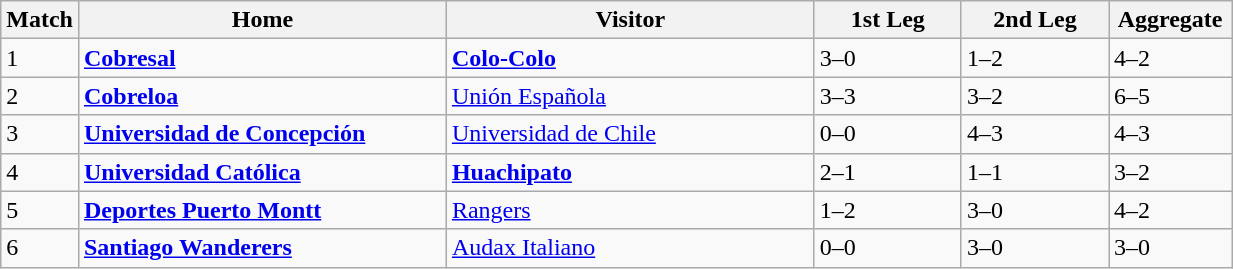<table class="wikitable" width=65%>
<tr>
<th width=6%>Match</th>
<th width=30%>Home</th>
<th width=30%>Visitor</th>
<th width=12%>1st Leg</th>
<th width=12%>2nd Leg</th>
<th width=12%>Aggregate</th>
</tr>
<tr>
<td>1</td>
<td><strong><a href='#'>Cobresal</a></strong></td>
<td><strong><a href='#'>Colo-Colo</a></strong></td>
<td>3–0</td>
<td>1–2</td>
<td>4–2</td>
</tr>
<tr>
<td>2</td>
<td><strong><a href='#'>Cobreloa</a></strong></td>
<td><a href='#'>Unión Española</a></td>
<td>3–3</td>
<td>3–2</td>
<td>6–5</td>
</tr>
<tr>
<td>3</td>
<td><strong><a href='#'>Universidad de Concepción</a></strong></td>
<td><a href='#'>Universidad de Chile</a></td>
<td>0–0</td>
<td>4–3</td>
<td>4–3</td>
</tr>
<tr>
<td>4</td>
<td><strong><a href='#'>Universidad Católica</a></strong></td>
<td><strong><a href='#'>Huachipato</a></strong></td>
<td>2–1</td>
<td>1–1</td>
<td>3–2</td>
</tr>
<tr>
<td>5</td>
<td><strong><a href='#'>Deportes Puerto Montt</a></strong></td>
<td><a href='#'>Rangers</a></td>
<td>1–2</td>
<td>3–0</td>
<td>4–2</td>
</tr>
<tr>
<td>6</td>
<td><strong><a href='#'>Santiago Wanderers</a></strong></td>
<td><a href='#'>Audax Italiano</a></td>
<td>0–0</td>
<td>3–0</td>
<td>3–0</td>
</tr>
</table>
